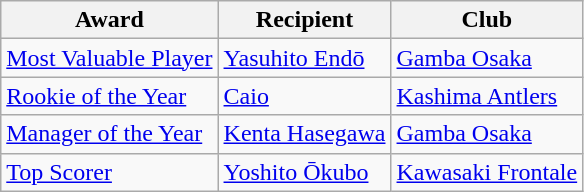<table class="wikitable">
<tr>
<th>Award</th>
<th>Recipient</th>
<th>Club</th>
</tr>
<tr>
<td><a href='#'>Most Valuable Player</a></td>
<td> <a href='#'>Yasuhito Endō</a></td>
<td><a href='#'>Gamba Osaka</a></td>
</tr>
<tr>
<td><a href='#'>Rookie of the Year</a></td>
<td> <a href='#'>Caio</a></td>
<td><a href='#'>Kashima Antlers</a></td>
</tr>
<tr>
<td><a href='#'>Manager of the Year</a></td>
<td> <a href='#'>Kenta Hasegawa</a></td>
<td><a href='#'>Gamba Osaka</a></td>
</tr>
<tr>
<td><a href='#'>Top Scorer</a></td>
<td> <a href='#'>Yoshito Ōkubo</a></td>
<td><a href='#'>Kawasaki Frontale</a></td>
</tr>
</table>
